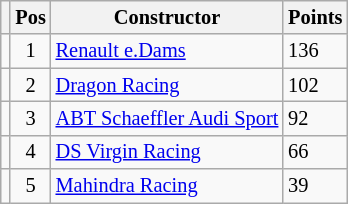<table class="wikitable" style="font-size: 85%;">
<tr>
<th></th>
<th>Pos</th>
<th>Constructor</th>
<th>Points</th>
</tr>
<tr>
<td align="left"></td>
<td align="center">1</td>
<td> <a href='#'>Renault e.Dams</a></td>
<td align="left">136</td>
</tr>
<tr>
<td align="left"></td>
<td align="center">2</td>
<td> <a href='#'>Dragon Racing</a></td>
<td align="left">102</td>
</tr>
<tr>
<td align="left"></td>
<td align="center">3</td>
<td> <a href='#'>ABT Schaeffler Audi Sport</a></td>
<td align="left">92</td>
</tr>
<tr>
<td align="left"></td>
<td align="center">4</td>
<td> <a href='#'>DS Virgin Racing</a></td>
<td align="left">66</td>
</tr>
<tr>
<td align="left"></td>
<td align="center">5</td>
<td> <a href='#'>Mahindra Racing</a></td>
<td align="left">39</td>
</tr>
</table>
